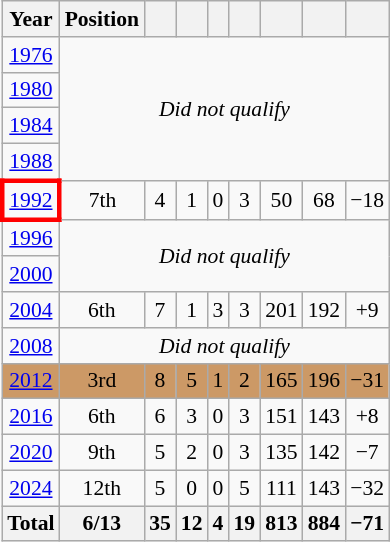<table class="wikitable" style="text-align: center;font-size:90%;">
<tr>
<th>Year</th>
<th>Position</th>
<th></th>
<th></th>
<th></th>
<th></th>
<th></th>
<th></th>
<th></th>
</tr>
<tr>
<td> <a href='#'>1976</a></td>
<td colspan=8 rowspan=4><em>Did not qualify</em></td>
</tr>
<tr>
<td> <a href='#'>1980</a></td>
</tr>
<tr>
<td> <a href='#'>1984</a></td>
</tr>
<tr>
<td> <a href='#'>1988</a></td>
</tr>
<tr>
<td style="border: 3px solid red"> <a href='#'>1992</a></td>
<td>7th</td>
<td>4</td>
<td>1</td>
<td>0</td>
<td>3</td>
<td>50</td>
<td>68</td>
<td>−18</td>
</tr>
<tr>
<td> <a href='#'>1996</a></td>
<td colspan=8 rowspan=2><em>Did not qualify</em></td>
</tr>
<tr>
<td> <a href='#'>2000</a></td>
</tr>
<tr>
<td> <a href='#'>2004</a></td>
<td>6th</td>
<td>7</td>
<td>1</td>
<td>3</td>
<td>3</td>
<td>201</td>
<td>192</td>
<td>+9</td>
</tr>
<tr>
<td> <a href='#'>2008</a></td>
<td colspan=8><em>Did not qualify</em></td>
</tr>
<tr bgcolor=cc9966>
<td> <a href='#'>2012</a></td>
<td>3rd </td>
<td>8</td>
<td>5</td>
<td>1</td>
<td>2</td>
<td>165</td>
<td>196</td>
<td>−31</td>
</tr>
<tr>
<td> <a href='#'>2016</a></td>
<td>6th</td>
<td>6</td>
<td>3</td>
<td>0</td>
<td>3</td>
<td>151</td>
<td>143</td>
<td>+8</td>
</tr>
<tr>
<td> <a href='#'>2020</a></td>
<td>9th</td>
<td>5</td>
<td>2</td>
<td>0</td>
<td>3</td>
<td>135</td>
<td>142</td>
<td>−7</td>
</tr>
<tr>
<td> <a href='#'>2024</a></td>
<td>12th</td>
<td>5</td>
<td>0</td>
<td>0</td>
<td>5</td>
<td>111</td>
<td>143</td>
<td>−32</td>
</tr>
<tr>
<th>Total</th>
<th>6/13</th>
<th>35</th>
<th>12</th>
<th>4</th>
<th>19</th>
<th>813</th>
<th>884</th>
<th>−71</th>
</tr>
</table>
